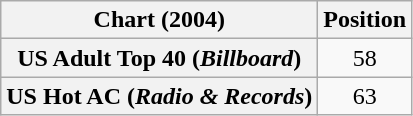<table class="wikitable plainrowheaders" style="text-align:center">
<tr>
<th>Chart (2004)</th>
<th>Position</th>
</tr>
<tr>
<th scope="row">US Adult Top 40 (<em>Billboard</em>)</th>
<td>58</td>
</tr>
<tr>
<th scope="row">US Hot AC (<em>Radio & Records</em>)</th>
<td>63</td>
</tr>
</table>
